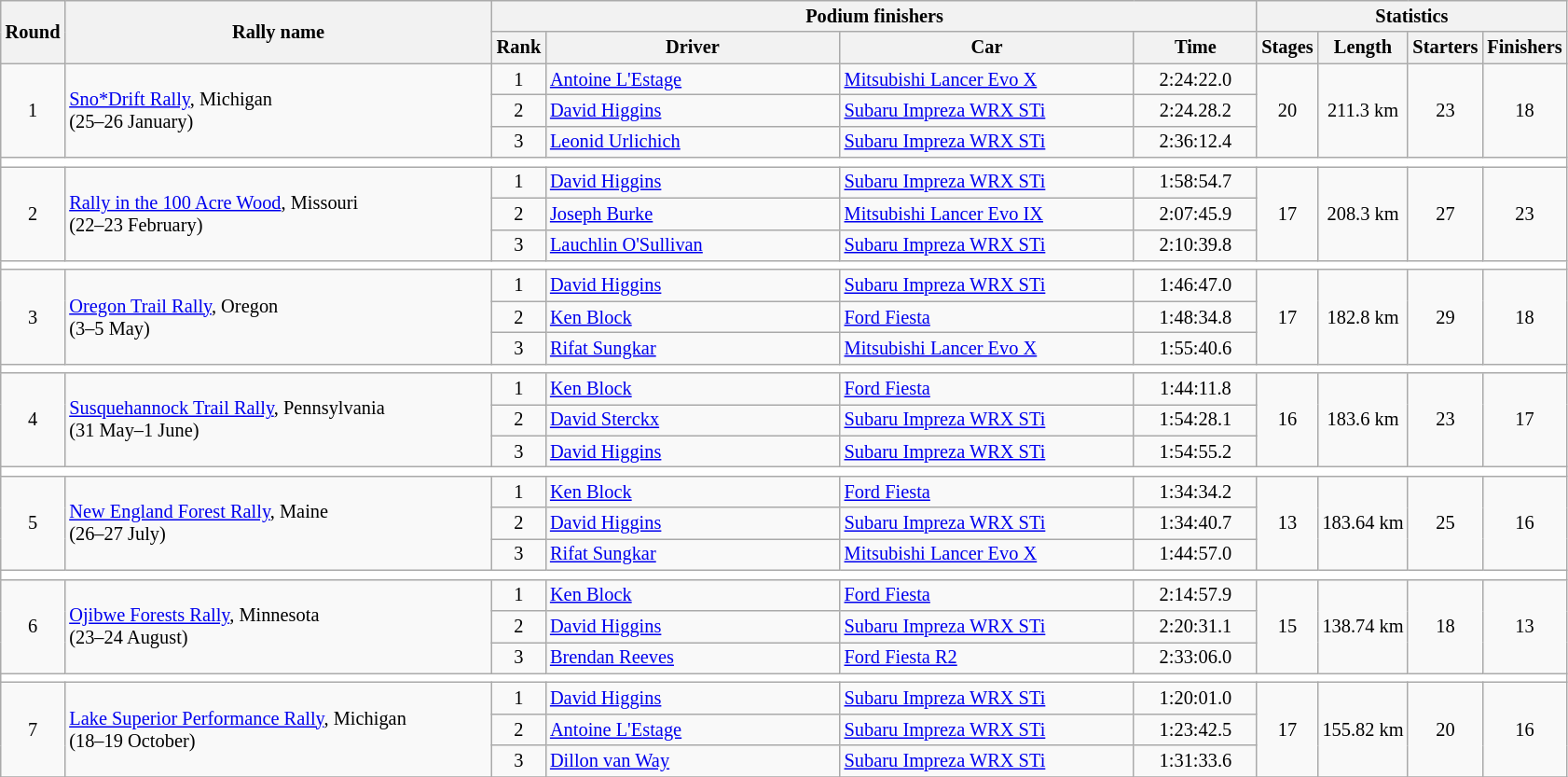<table class="wikitable" style="font-size:85%;">
<tr>
<th rowspan=2>Round</th>
<th style="width:22em" rowspan=2>Rally name</th>
<th colspan=4>Podium finishers</th>
<th colspan=4>Statistics</th>
</tr>
<tr>
<th>Rank</th>
<th style="width:15em">Driver</th>
<th style="width:15em">Car</th>
<th style="width:6em">Time</th>
<th>Stages</th>
<th>Length</th>
<th>Starters</th>
<th>Finishers</th>
</tr>
<tr>
<td rowspan=3 align=center>1</td>
<td rowspan=3><a href='#'>Sno*Drift Rally</a>, Michigan<br>(25–26 January)</td>
<td align=center>1</td>
<td> <a href='#'>Antoine L'Estage</a></td>
<td><a href='#'>Mitsubishi Lancer Evo X</a></td>
<td align=center>2:24:22.0</td>
<td rowspan=3 align=center>20</td>
<td rowspan=3 align=center>211.3 km</td>
<td rowspan=3 align=center>23</td>
<td rowspan=3 align=center>18</td>
</tr>
<tr>
<td align=center>2</td>
<td> <a href='#'>David Higgins</a></td>
<td><a href='#'>Subaru Impreza WRX STi</a></td>
<td align=center>2:24.28.2</td>
</tr>
<tr>
<td align=center>3</td>
<td> <a href='#'>Leonid Urlichich</a></td>
<td><a href='#'>Subaru Impreza WRX STi</a></td>
<td align=center>2:36:12.4</td>
</tr>
<tr style="background:white;">
<td colspan="10"></td>
</tr>
<tr>
<td rowspan=3 align=center>2</td>
<td rowspan=3><a href='#'>Rally in the 100 Acre Wood</a>, Missouri<br>(22–23 February)</td>
<td align=center>1</td>
<td> <a href='#'>David Higgins</a></td>
<td><a href='#'>Subaru Impreza WRX STi</a></td>
<td align=center>1:58:54.7</td>
<td rowspan=3 align=center>17</td>
<td rowspan=3 align=center>208.3 km</td>
<td rowspan=3 align=center>27</td>
<td rowspan=3 align=center>23</td>
</tr>
<tr>
<td align=center>2</td>
<td> <a href='#'>Joseph Burke</a></td>
<td><a href='#'>Mitsubishi Lancer Evo IX</a></td>
<td align=center>2:07:45.9</td>
</tr>
<tr>
<td align=center>3</td>
<td> <a href='#'>Lauchlin O'Sullivan</a></td>
<td><a href='#'>Subaru Impreza WRX STi</a></td>
<td align=center>2:10:39.8</td>
</tr>
<tr style="background:white;">
<td colspan="12"></td>
</tr>
<tr>
<td rowspan=3 align=center>3</td>
<td rowspan=3><a href='#'>Oregon Trail Rally</a>, Oregon<br>(3–5 May)</td>
<td align=center>1</td>
<td> <a href='#'>David Higgins</a></td>
<td><a href='#'>Subaru Impreza WRX STi</a></td>
<td align=center>1:46:47.0</td>
<td rowspan=3 align=center>17</td>
<td rowspan=3 align=center>182.8 km</td>
<td rowspan=3 align=center>29</td>
<td rowspan=3 align=center>18</td>
</tr>
<tr>
<td align=center>2</td>
<td> <a href='#'>Ken Block</a></td>
<td><a href='#'>Ford Fiesta</a></td>
<td align=center>1:48:34.8</td>
</tr>
<tr>
<td align=center>3</td>
<td> <a href='#'>Rifat Sungkar</a></td>
<td><a href='#'>Mitsubishi Lancer Evo X</a></td>
<td align=center>1:55:40.6</td>
</tr>
<tr style="background:white;">
<td colspan="12"></td>
</tr>
<tr>
<td rowspan=3 align=center>4</td>
<td rowspan=3><a href='#'>Susquehannock Trail Rally</a>, Pennsylvania<br>(31 May–1 June)</td>
<td align=center>1</td>
<td> <a href='#'>Ken Block</a></td>
<td><a href='#'>Ford Fiesta</a></td>
<td align=center>1:44:11.8</td>
<td rowspan=3 align=center>16</td>
<td rowspan=3 align=center>183.6 km</td>
<td rowspan=3 align=center>23</td>
<td rowspan=3 align=center>17</td>
</tr>
<tr>
<td align=center>2</td>
<td> <a href='#'>David Sterckx</a></td>
<td><a href='#'>Subaru Impreza WRX STi</a></td>
<td align=center>1:54:28.1</td>
</tr>
<tr>
<td align=center>3</td>
<td> <a href='#'>David Higgins</a></td>
<td><a href='#'>Subaru Impreza WRX STi</a></td>
<td align=center>1:54:55.2</td>
</tr>
<tr style="background:white;">
<td colspan="12"></td>
</tr>
<tr>
<td rowspan=3 align=center>5</td>
<td rowspan=3><a href='#'>New England Forest Rally</a>, Maine<br>(26–27 July)</td>
<td align=center>1</td>
<td> <a href='#'>Ken Block</a></td>
<td><a href='#'>Ford Fiesta</a></td>
<td align=center>1:34:34.2</td>
<td rowspan=3 align=center>13</td>
<td rowspan=3 align=center>183.64 km</td>
<td rowspan=3 align=center>25</td>
<td rowspan=3 align=center>16</td>
</tr>
<tr>
<td align=center>2</td>
<td> <a href='#'>David Higgins</a></td>
<td><a href='#'>Subaru Impreza WRX STi</a></td>
<td align=center>1:34:40.7</td>
</tr>
<tr>
<td align=center>3</td>
<td> <a href='#'>Rifat Sungkar</a></td>
<td><a href='#'>Mitsubishi Lancer Evo X</a></td>
<td align=center>1:44:57.0</td>
</tr>
<tr style="background:white;">
<td colspan="12"></td>
</tr>
<tr>
<td rowspan=3 align=center>6</td>
<td rowspan=3><a href='#'>Ojibwe Forests Rally</a>, Minnesota<br>(23–24 August)</td>
<td align=center>1</td>
<td> <a href='#'>Ken Block</a></td>
<td><a href='#'>Ford Fiesta</a></td>
<td align=center>2:14:57.9</td>
<td rowspan=3 align=center>15</td>
<td rowspan=3 align=center>138.74 km</td>
<td rowspan=3 align=center>18</td>
<td rowspan=3 align=center>13</td>
</tr>
<tr>
<td align=center>2</td>
<td> <a href='#'>David Higgins</a></td>
<td><a href='#'>Subaru Impreza WRX STi</a></td>
<td align=center>2:20:31.1</td>
</tr>
<tr>
<td align=center>3</td>
<td> <a href='#'>Brendan Reeves</a></td>
<td><a href='#'>Ford Fiesta R2</a></td>
<td align=center>2:33:06.0</td>
</tr>
<tr style="background:white;">
<td colspan="12"></td>
</tr>
<tr>
<td rowspan=3 align=center>7</td>
<td rowspan=3><a href='#'>Lake Superior Performance Rally</a>, Michigan<br>(18–19 October)</td>
<td align=center>1</td>
<td> <a href='#'>David Higgins</a></td>
<td><a href='#'>Subaru Impreza WRX STi</a></td>
<td align=center>1:20:01.0</td>
<td rowspan=3 align=center>17</td>
<td rowspan=3 align=center>155.82 km</td>
<td rowspan=3 align=center>20</td>
<td rowspan=3 align=center>16</td>
</tr>
<tr>
<td align=center>2</td>
<td> <a href='#'>Antoine L'Estage</a></td>
<td><a href='#'>Subaru Impreza WRX STi</a></td>
<td align=center>1:23:42.5</td>
</tr>
<tr>
<td align=center>3</td>
<td> <a href='#'>Dillon van Way</a></td>
<td><a href='#'>Subaru Impreza WRX STi</a></td>
<td align=center>1:31:33.6</td>
</tr>
<tr>
</tr>
</table>
